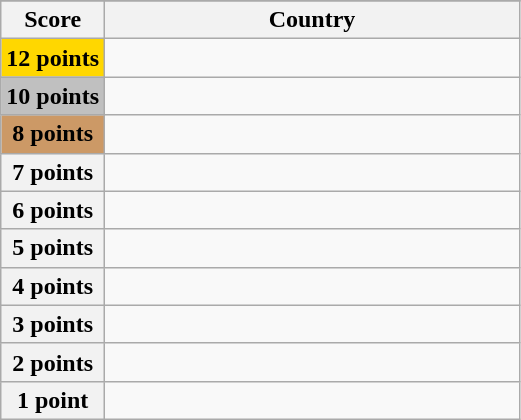<table class="wikitable">
<tr>
</tr>
<tr>
<th scope="col" width="20%">Score</th>
<th scope="col">Country</th>
</tr>
<tr>
<th scope="row" style="background:gold">12 points</th>
<td></td>
</tr>
<tr>
<th scope="row" style="background:silver">10 points</th>
<td></td>
</tr>
<tr>
<th scope="row" style="background:#CC9966">8 points</th>
<td></td>
</tr>
<tr>
<th scope="row">7 points</th>
<td></td>
</tr>
<tr>
<th scope="row">6 points</th>
<td></td>
</tr>
<tr>
<th scope="row">5 points</th>
<td></td>
</tr>
<tr>
<th scope="row">4 points</th>
<td></td>
</tr>
<tr>
<th scope="row">3 points</th>
<td></td>
</tr>
<tr>
<th scope="row">2 points</th>
<td></td>
</tr>
<tr>
<th scope="row">1 point</th>
<td></td>
</tr>
</table>
